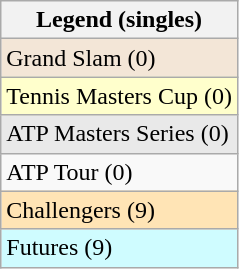<table class=wikitable>
<tr>
<th>Legend (singles)</th>
</tr>
<tr bgcolor=f3e6d7>
<td>Grand Slam (0)</td>
</tr>
<tr bgcolor=ffffcc>
<td>Tennis Masters Cup (0)</td>
</tr>
<tr bgcolor=e9e9e9>
<td>ATP Masters Series (0)</td>
</tr>
<tr>
<td>ATP Tour (0)</td>
</tr>
<tr bgcolor=moccasin>
<td>Challengers (9)</td>
</tr>
<tr bgcolor=CFFCFF>
<td>Futures (9)</td>
</tr>
</table>
